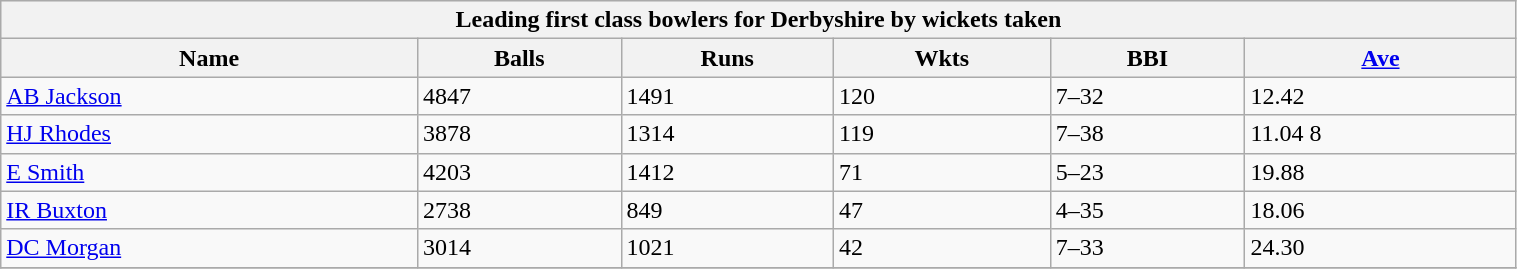<table class="wikitable" width="80%">
<tr bgcolor="#efefef">
<th colspan=6>Leading first class bowlers for Derbyshire by wickets taken</th>
</tr>
<tr bgcolor="#efefef">
<th>Name</th>
<th>Balls</th>
<th>Runs</th>
<th>Wkts</th>
<th>BBI</th>
<th><a href='#'>Ave</a></th>
</tr>
<tr>
<td><a href='#'>AB Jackson</a></td>
<td>4847</td>
<td>1491</td>
<td>120</td>
<td>7–32</td>
<td>12.42</td>
</tr>
<tr>
<td><a href='#'>HJ Rhodes</a></td>
<td>3878</td>
<td>1314</td>
<td>119</td>
<td>7–38</td>
<td>11.04 8</td>
</tr>
<tr>
<td><a href='#'>E Smith</a></td>
<td>4203</td>
<td>1412</td>
<td>71</td>
<td>5–23</td>
<td>19.88</td>
</tr>
<tr>
<td><a href='#'>IR Buxton</a></td>
<td>2738</td>
<td>849</td>
<td>47</td>
<td>4–35</td>
<td>18.06</td>
</tr>
<tr>
<td><a href='#'>DC Morgan</a></td>
<td>3014</td>
<td>1021</td>
<td>42</td>
<td>7–33</td>
<td>24.30</td>
</tr>
<tr>
</tr>
</table>
